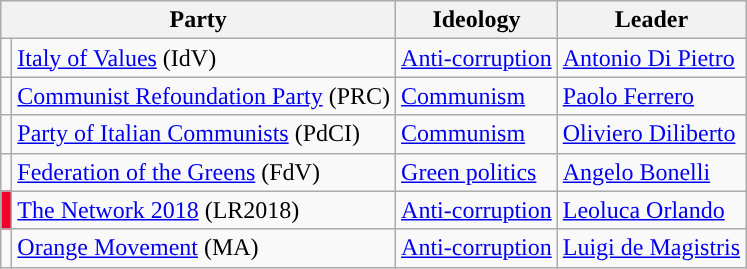<table class=wikitable style=text-align:left>
<tr>
<th colspan=2>Party</th>
<th>Ideology</th>
<th>Leader</th>
</tr>
<tr>
<td></td>
<td><a href='#'>Italy of Values</a> (IdV)</td>
<td><a href='#'>Anti-corruption</a></td>
<td><a href='#'>Antonio Di Pietro</a></td>
</tr>
<tr>
<td></td>
<td><a href='#'>Communist Refoundation Party</a> (PRC)</td>
<td><a href='#'>Communism</a></td>
<td><a href='#'>Paolo Ferrero</a></td>
</tr>
<tr>
<td></td>
<td><a href='#'>Party of Italian Communists</a> (PdCI)</td>
<td><a href='#'>Communism</a></td>
<td><a href='#'>Oliviero Diliberto</a></td>
</tr>
<tr>
<td></td>
<td><a href='#'>Federation of the Greens</a> (FdV)</td>
<td><a href='#'>Green politics</a></td>
<td><a href='#'>Angelo Bonelli</a></td>
</tr>
<tr>
<td style="background:#f0002b;"></td>
<td><a href='#'>The Network 2018</a> (LR2018)</td>
<td><a href='#'>Anti-corruption</a></td>
<td><a href='#'>Leoluca Orlando</a></td>
</tr>
<tr>
<td></td>
<td><a href='#'>Orange Movement</a> (MA)</td>
<td><a href='#'>Anti-corruption</a></td>
<td><a href='#'>Luigi de Magistris</a></td>
</tr>
</table>
